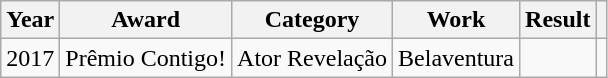<table class="wikitable">
<tr>
<th>Year</th>
<th>Award</th>
<th>Category</th>
<th>Work</th>
<th>Result</th>
<th></th>
</tr>
<tr>
<td rowspan=1>2017</td>
<td>Prêmio Contigo!</td>
<td>Ator Revelação</td>
<td>Belaventura</td>
<td></td>
<td></td>
</tr>
</table>
